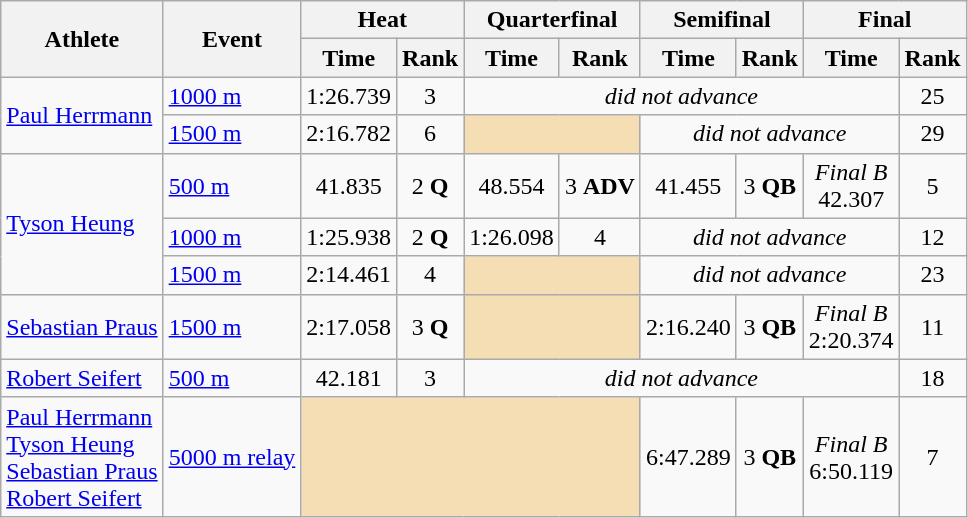<table class="wikitable">
<tr>
<th rowspan="2">Athlete</th>
<th rowspan="2">Event</th>
<th colspan="2">Heat</th>
<th colspan="2">Quarterfinal</th>
<th colspan="2">Semifinal</th>
<th colspan="2">Final</th>
</tr>
<tr>
<th>Time</th>
<th>Rank</th>
<th>Time</th>
<th>Rank</th>
<th>Time</th>
<th>Rank</th>
<th>Time</th>
<th>Rank</th>
</tr>
<tr>
<td rowspan=2><a href='#'>Paul Herrmann</a></td>
<td><a href='#'>1000 m</a></td>
<td align="center">1:26.739</td>
<td align="center">3</td>
<td colspan="5" align="center"><em>did not advance</em></td>
<td align="center">25</td>
</tr>
<tr>
<td><a href='#'>1500 m</a></td>
<td align="center">2:16.782</td>
<td align="center">6</td>
<td colspan=2 align="center" bgcolor="wheat"></td>
<td colspan=3 align="center"><em>did not advance</em></td>
<td align="center">29</td>
</tr>
<tr>
<td rowspan=3><a href='#'>Tyson Heung</a></td>
<td><a href='#'>500 m</a></td>
<td align="center">41.835</td>
<td align="center">2 <strong>Q</strong></td>
<td align="center">48.554</td>
<td align="center">3 <strong>ADV</strong></td>
<td align="center">41.455</td>
<td align="center">3 <strong>QB</strong></td>
<td align="center"><em>Final B</em> <br> 42.307</td>
<td align="center">5</td>
</tr>
<tr>
<td><a href='#'>1000 m</a></td>
<td align="center">1:25.938</td>
<td align="center">2 <strong>Q</strong></td>
<td align="center">1:26.098</td>
<td align="center">4</td>
<td colspan="3" align="center"><em>did not advance</em></td>
<td align="center">12</td>
</tr>
<tr>
<td><a href='#'>1500 m</a></td>
<td align="center">2:14.461</td>
<td align="center">4</td>
<td colspan=2 align="center" bgcolor="wheat"></td>
<td colspan=3 align="center"><em>did not advance</em></td>
<td align="center">23</td>
</tr>
<tr>
<td rowspan=1><a href='#'>Sebastian Praus</a></td>
<td><a href='#'>1500 m</a></td>
<td align="center">2:17.058</td>
<td align="center">3 <strong>Q</strong></td>
<td colspan=2 align="center" bgcolor="wheat"></td>
<td align="center">2:16.240</td>
<td align="center">3 <strong>QB</strong></td>
<td align="center"><em>Final B</em> <br>2:20.374</td>
<td align="center">11</td>
</tr>
<tr>
<td rowspan=1><a href='#'>Robert Seifert</a></td>
<td><a href='#'>500 m</a></td>
<td align="center">42.181</td>
<td align="center">3</td>
<td colspan="5" align="center"><em>did not advance</em></td>
<td align="center">18</td>
</tr>
<tr>
<td><a href='#'>Paul Herrmann</a><br><a href='#'>Tyson Heung</a><br><a href='#'>Sebastian Praus</a><br><a href='#'>Robert Seifert</a></td>
<td><a href='#'>5000 m relay</a></td>
<td colspan= 4 rowspan= 1 bgcolor="wheat"></td>
<td align="center">6:47.289</td>
<td align="center">3 <strong>QB</strong></td>
<td align="center"><em>Final B</em> <br>6:50.119</td>
<td align="center">7</td>
</tr>
</table>
